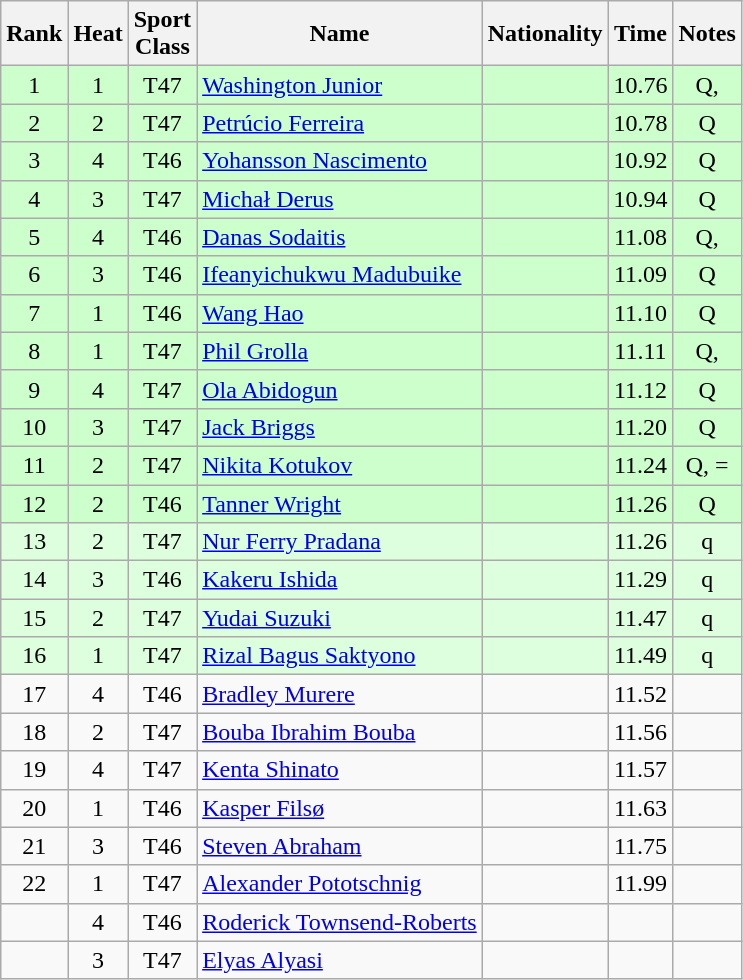<table class="wikitable sortable" style="text-align:center">
<tr>
<th>Rank</th>
<th>Heat</th>
<th>Sport<br>Class</th>
<th>Name</th>
<th>Nationality</th>
<th>Time</th>
<th>Notes</th>
</tr>
<tr bgcolor=ccffcc>
<td>1</td>
<td>1</td>
<td>T47</td>
<td align=left><a href='#'>Washington Junior</a></td>
<td align=left></td>
<td>10.76</td>
<td>Q, </td>
</tr>
<tr bgcolor=ccffcc>
<td>2</td>
<td>2</td>
<td>T47</td>
<td align=left><a href='#'>Petrúcio Ferreira</a></td>
<td align=left></td>
<td>10.78</td>
<td>Q</td>
</tr>
<tr bgcolor=ccffcc>
<td>3</td>
<td>4</td>
<td>T46</td>
<td align=left><a href='#'>Yohansson Nascimento</a></td>
<td align=left></td>
<td>10.92</td>
<td>Q</td>
</tr>
<tr bgcolor=ccffcc>
<td>4</td>
<td>3</td>
<td>T47</td>
<td align=left><a href='#'>Michał Derus</a></td>
<td align=left></td>
<td>10.94</td>
<td>Q</td>
</tr>
<tr bgcolor=ccffcc>
<td>5</td>
<td>4</td>
<td>T46</td>
<td align=left><a href='#'>Danas Sodaitis</a></td>
<td align=left></td>
<td>11.08</td>
<td>Q, </td>
</tr>
<tr bgcolor=ccffcc>
<td>6</td>
<td>3</td>
<td>T46</td>
<td align=left><a href='#'>Ifeanyichukwu Madubuike</a></td>
<td align=left></td>
<td>11.09</td>
<td>Q</td>
</tr>
<tr bgcolor=ccffcc>
<td>7</td>
<td>1</td>
<td>T46</td>
<td align=left><a href='#'>Wang Hao</a></td>
<td align=left></td>
<td>11.10</td>
<td>Q</td>
</tr>
<tr bgcolor=ccffcc>
<td>8</td>
<td>1</td>
<td>T47</td>
<td align=left><a href='#'>Phil Grolla</a></td>
<td align=left></td>
<td>11.11</td>
<td>Q, </td>
</tr>
<tr bgcolor=ccffcc>
<td>9</td>
<td>4</td>
<td>T47</td>
<td align=left><a href='#'>Ola Abidogun</a></td>
<td align=left></td>
<td>11.12</td>
<td>Q</td>
</tr>
<tr bgcolor=ccffcc>
<td>10</td>
<td>3</td>
<td>T47</td>
<td align=left><a href='#'>Jack Briggs</a></td>
<td align=left></td>
<td>11.20</td>
<td>Q</td>
</tr>
<tr bgcolor=ccffcc>
<td>11</td>
<td>2</td>
<td>T47</td>
<td align=left><a href='#'>Nikita Kotukov</a></td>
<td align=left></td>
<td>11.24</td>
<td>Q, =</td>
</tr>
<tr bgcolor=ccffcc>
<td>12</td>
<td>2</td>
<td>T46</td>
<td align=left><a href='#'>Tanner Wright</a></td>
<td align=left></td>
<td>11.26</td>
<td>Q</td>
</tr>
<tr bgcolor=ddffdd>
<td>13</td>
<td>2</td>
<td>T47</td>
<td align=left><a href='#'>Nur Ferry Pradana</a></td>
<td align=left></td>
<td>11.26</td>
<td>q</td>
</tr>
<tr bgcolor=ddffdd>
<td>14</td>
<td>3</td>
<td>T46</td>
<td align=left><a href='#'>Kakeru Ishida</a></td>
<td align=left></td>
<td>11.29</td>
<td>q</td>
</tr>
<tr bgcolor=ddffdd>
<td>15</td>
<td>2</td>
<td>T47</td>
<td align=left><a href='#'>Yudai Suzuki</a></td>
<td align=left></td>
<td>11.47</td>
<td>q</td>
</tr>
<tr bgcolor=ddffdd>
<td>16</td>
<td>1</td>
<td>T47</td>
<td align=left><a href='#'>Rizal Bagus Saktyono</a></td>
<td align=left></td>
<td>11.49</td>
<td>q</td>
</tr>
<tr>
<td>17</td>
<td>4</td>
<td>T46</td>
<td align=left><a href='#'>Bradley Murere</a></td>
<td align=left></td>
<td>11.52</td>
<td></td>
</tr>
<tr>
<td>18</td>
<td>2</td>
<td>T47</td>
<td align=left><a href='#'>Bouba Ibrahim Bouba</a></td>
<td align=left></td>
<td>11.56</td>
<td></td>
</tr>
<tr>
<td>19</td>
<td>4</td>
<td>T47</td>
<td align=left><a href='#'>Kenta Shinato</a></td>
<td align=left></td>
<td>11.57</td>
<td></td>
</tr>
<tr>
<td>20</td>
<td>1</td>
<td>T46</td>
<td align=left><a href='#'>Kasper Filsø</a></td>
<td align=left></td>
<td>11.63</td>
<td></td>
</tr>
<tr>
<td>21</td>
<td>3</td>
<td>T46</td>
<td align=left><a href='#'>Steven Abraham</a></td>
<td align=left></td>
<td>11.75</td>
<td></td>
</tr>
<tr>
<td>22</td>
<td>1</td>
<td>T47</td>
<td align=left><a href='#'>Alexander Pototschnig</a></td>
<td align=left></td>
<td>11.99</td>
<td></td>
</tr>
<tr>
<td></td>
<td>4</td>
<td>T46</td>
<td align=left><a href='#'>Roderick Townsend-Roberts</a></td>
<td align=left></td>
<td></td>
<td></td>
</tr>
<tr>
<td></td>
<td>3</td>
<td>T47</td>
<td align=left><a href='#'>Elyas Alyasi</a></td>
<td align=left></td>
<td></td>
<td></td>
</tr>
</table>
